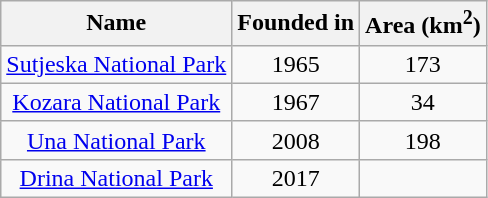<table class="wikitable">
<tr>
<th>Name</th>
<th>Founded in</th>
<th>Area (km<sup>2</sup>)</th>
</tr>
<tr --------------------------->
<td align="center"><a href='#'>Sutjeska National Park</a></td>
<td align="center">1965</td>
<td align="center">173</td>
</tr>
<tr -------------------------->
<td align="center"><a href='#'>Kozara National Park</a></td>
<td align="center">1967</td>
<td align="center">34</td>
</tr>
<tr -------------------------->
<td align="center"><a href='#'>Una National Park</a></td>
<td align="center">2008</td>
<td align="center">198</td>
</tr>
<tr -------------------------->
<td align="center"><a href='#'>Drina National Park</a></td>
<td align="center">2017</td>
<td align="center"></td>
</tr>
</table>
